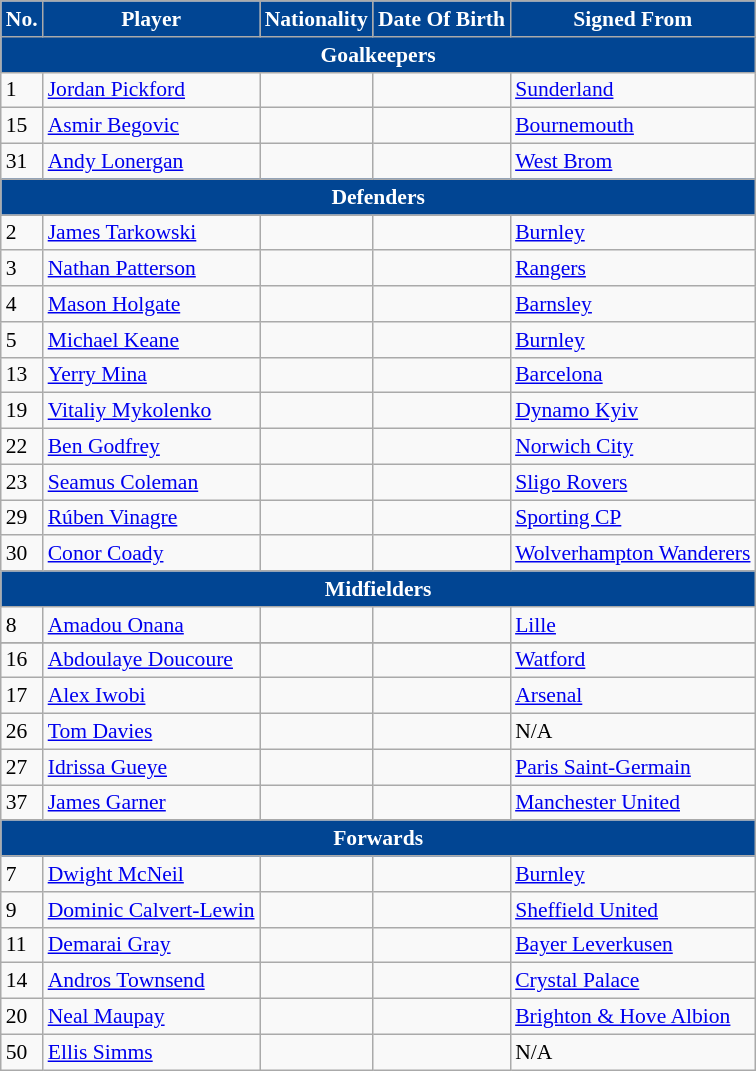<table class="wikitable" style="text-align:left; font-size:90%;">
<tr>
<th style="background:#014593; color:white; text-align:center;">No.</th>
<th style="background:#014593; color:white; text-align:center;">Player</th>
<th style="background:#014593; color:white; text-align:center;">Nationality</th>
<th style="background:#014593; color:white; text-align:center;">Date Of Birth</th>
<th style="background:#014593; color:white; text-align:center;">Signed From</th>
</tr>
<tr>
<th colspan="10" style="background:#014593; color:white; text-align:center"><strong>Goalkeepers</strong></th>
</tr>
<tr>
<td>1</td>
<td><a href='#'>Jordan Pickford</a></td>
<td></td>
<td></td>
<td> <a href='#'>Sunderland</a></td>
</tr>
<tr>
<td>15</td>
<td><a href='#'>Asmir Begovic</a></td>
<td></td>
<td></td>
<td> <a href='#'>Bournemouth</a></td>
</tr>
<tr>
<td>31</td>
<td><a href='#'>Andy Lonergan</a></td>
<td></td>
<td></td>
<td> <a href='#'>West Brom</a></td>
</tr>
<tr>
<th colspan="9" style="background:#014593; color:white; text-align:center"><strong>Defenders</strong></th>
</tr>
<tr>
<td>2</td>
<td><a href='#'>James Tarkowski</a></td>
<td></td>
<td></td>
<td> <a href='#'>Burnley</a></td>
</tr>
<tr>
<td>3</td>
<td><a href='#'>Nathan Patterson</a></td>
<td></td>
<td></td>
<td> <a href='#'>Rangers</a></td>
</tr>
<tr>
<td>4</td>
<td><a href='#'>Mason Holgate</a></td>
<td></td>
<td></td>
<td> <a href='#'>Barnsley</a></td>
</tr>
<tr>
<td>5</td>
<td><a href='#'>Michael Keane</a></td>
<td></td>
<td></td>
<td> <a href='#'>Burnley</a></td>
</tr>
<tr>
<td>13</td>
<td><a href='#'>Yerry Mina</a></td>
<td></td>
<td></td>
<td> <a href='#'>Barcelona</a></td>
</tr>
<tr>
<td>19</td>
<td><a href='#'>Vitaliy Mykolenko</a></td>
<td></td>
<td></td>
<td> <a href='#'>Dynamo Kyiv</a></td>
</tr>
<tr>
<td>22</td>
<td><a href='#'>Ben Godfrey</a></td>
<td></td>
<td></td>
<td> <a href='#'>Norwich City</a></td>
</tr>
<tr>
<td>23</td>
<td><a href='#'>Seamus Coleman</a></td>
<td></td>
<td></td>
<td> <a href='#'>Sligo Rovers</a></td>
</tr>
<tr>
<td>29</td>
<td><a href='#'>Rúben Vinagre</a></td>
<td></td>
<td></td>
<td> <a href='#'>Sporting CP</a></td>
</tr>
<tr>
<td>30</td>
<td><a href='#'>Conor Coady</a></td>
<td></td>
<td></td>
<td> <a href='#'>Wolverhampton Wanderers</a></td>
</tr>
<tr>
<th colspan="10" style="background:#014593; color:white; text-align:center"><strong>Midfielders</strong></th>
</tr>
<tr>
<td>8</td>
<td><a href='#'>Amadou Onana</a></td>
<td></td>
<td></td>
<td> <a href='#'>Lille</a></td>
</tr>
<tr>
</tr>
<tr>
<td>16</td>
<td><a href='#'>Abdoulaye Doucoure</a></td>
<td></td>
<td></td>
<td> <a href='#'>Watford</a></td>
</tr>
<tr>
<td>17</td>
<td><a href='#'>Alex Iwobi</a></td>
<td></td>
<td></td>
<td> <a href='#'>Arsenal</a></td>
</tr>
<tr>
<td>26</td>
<td><a href='#'>Tom Davies</a></td>
<td></td>
<td></td>
<td>N/A</td>
</tr>
<tr>
<td>27</td>
<td><a href='#'>Idrissa Gueye</a></td>
<td></td>
<td></td>
<td> <a href='#'>Paris Saint-Germain</a></td>
</tr>
<tr>
<td>37</td>
<td><a href='#'>James Garner</a></td>
<td></td>
<td></td>
<td>  <a href='#'>Manchester United</a></td>
</tr>
<tr>
<th colspan="10" style="background:#014593; color:white; text-align:center"><strong>Forwards</strong></th>
</tr>
<tr>
<td>7</td>
<td><a href='#'>Dwight McNeil</a></td>
<td></td>
<td></td>
<td> <a href='#'>Burnley</a></td>
</tr>
<tr>
<td>9</td>
<td><a href='#'>Dominic Calvert-Lewin</a></td>
<td></td>
<td></td>
<td> <a href='#'>Sheffield United</a></td>
</tr>
<tr>
<td>11</td>
<td><a href='#'>Demarai Gray</a></td>
<td></td>
<td></td>
<td> <a href='#'>Bayer Leverkusen</a></td>
</tr>
<tr>
<td>14</td>
<td><a href='#'>Andros Townsend</a></td>
<td></td>
<td></td>
<td> <a href='#'>Crystal Palace</a></td>
</tr>
<tr>
<td>20</td>
<td><a href='#'>Neal Maupay</a></td>
<td></td>
<td></td>
<td> <a href='#'>Brighton & Hove Albion</a></td>
</tr>
<tr>
<td>50</td>
<td><a href='#'>Ellis Simms</a></td>
<td></td>
<td></td>
<td>N/A</td>
</tr>
</table>
